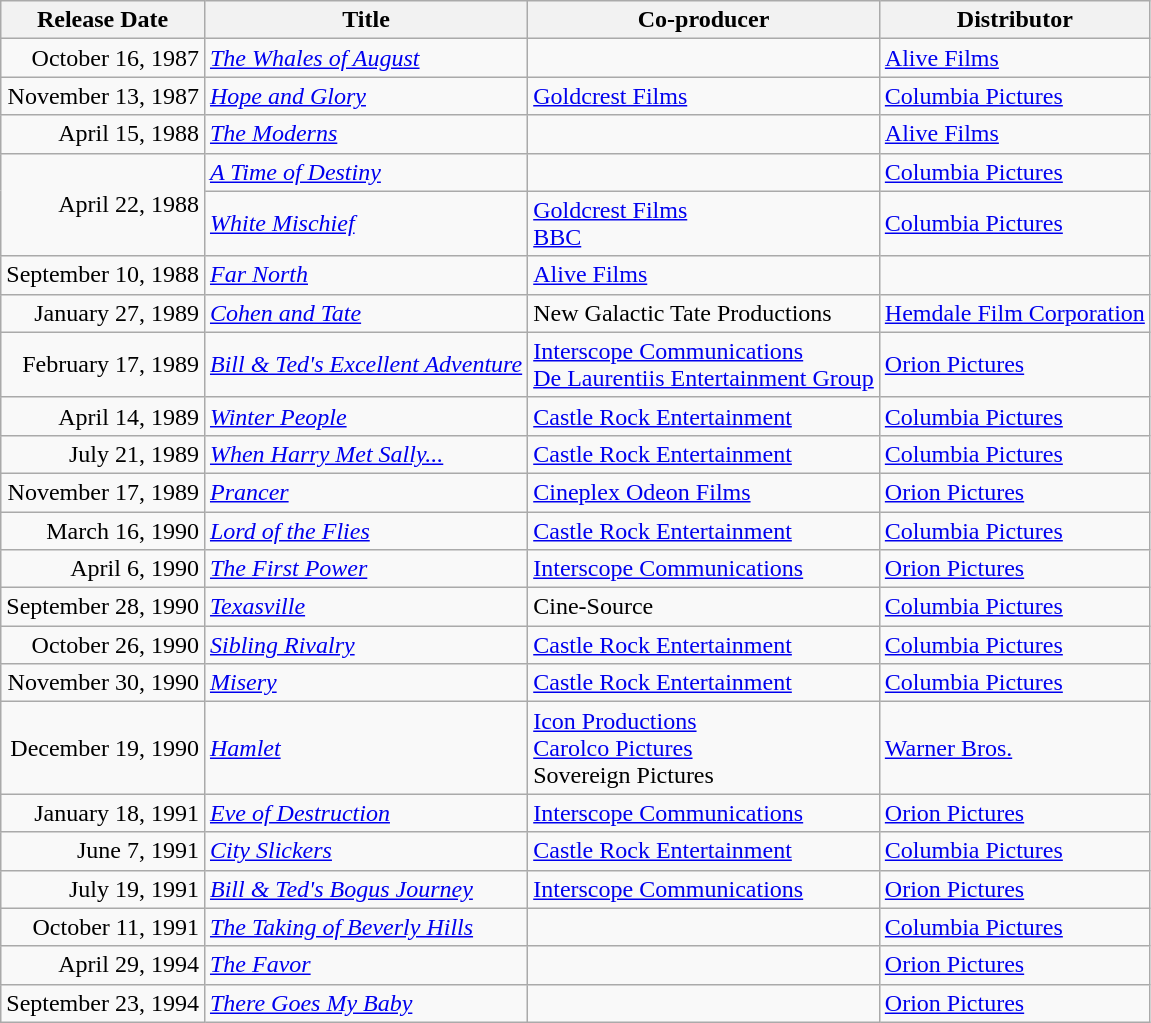<table class="wikitable sortable">
<tr>
<th>Release Date</th>
<th>Title</th>
<th>Co-producer</th>
<th>Distributor</th>
</tr>
<tr>
<td align="right">October 16, 1987</td>
<td><em><a href='#'>The Whales of August</a></em></td>
<td rowspan="1"></td>
<td rowspan="1"><a href='#'>Alive Films</a></td>
</tr>
<tr>
<td align="right">November 13, 1987</td>
<td><em><a href='#'>Hope and Glory</a></em></td>
<td rowspan="1"><a href='#'>Goldcrest Films</a></td>
<td rowspan="1"><a href='#'>Columbia Pictures</a></td>
</tr>
<tr>
<td align="right">April 15, 1988</td>
<td><em><a href='#'>The Moderns</a></em></td>
<td rowspan="1"></td>
<td rowspan="1"><a href='#'>Alive Films</a></td>
</tr>
<tr>
<td align="right" rowspan="2">April 22, 1988</td>
<td><em><a href='#'>A Time of Destiny</a></em></td>
<td rowspan="1"></td>
<td rowspan="1"><a href='#'>Columbia Pictures</a></td>
</tr>
<tr>
<td><em><a href='#'>White Mischief</a></em></td>
<td rowspan="1"><a href='#'>Goldcrest Films</a><br><a href='#'>BBC</a></td>
<td rowspan="1"><a href='#'>Columbia Pictures</a></td>
</tr>
<tr>
<td align="right">September 10, 1988</td>
<td><em><a href='#'>Far North</a></em></td>
<td rowspan="1"><a href='#'>Alive Films</a></td>
<td rowspan="1"></td>
</tr>
<tr>
<td align="right">January 27, 1989</td>
<td><em><a href='#'>Cohen and Tate</a></em></td>
<td rowspan="1">New Galactic Tate Productions</td>
<td rowspan="1"><a href='#'>Hemdale Film Corporation</a></td>
</tr>
<tr>
<td align="right">February 17, 1989</td>
<td><em><a href='#'>Bill & Ted's Excellent Adventure</a></em></td>
<td rowspan="1"><a href='#'>Interscope Communications</a><br><a href='#'>De Laurentiis Entertainment Group</a></td>
<td rowspan="1"><a href='#'>Orion Pictures</a></td>
</tr>
<tr>
<td align="right">April 14, 1989</td>
<td><em><a href='#'>Winter People</a></em></td>
<td rowspan="1"><a href='#'>Castle Rock Entertainment</a></td>
<td rowspan="1"><a href='#'>Columbia Pictures</a></td>
</tr>
<tr>
<td align="right">July 21, 1989</td>
<td><em><a href='#'>When Harry Met Sally...</a></em></td>
<td rowspan="1"><a href='#'>Castle Rock Entertainment</a></td>
<td rowspan="1"><a href='#'>Columbia Pictures</a></td>
</tr>
<tr>
<td align="right">November 17, 1989</td>
<td><em><a href='#'>Prancer</a></em></td>
<td rowspan="1"><a href='#'>Cineplex Odeon Films</a></td>
<td rowspan="1"><a href='#'>Orion Pictures</a></td>
</tr>
<tr>
<td align="right">March 16, 1990</td>
<td><em><a href='#'>Lord of the Flies</a></em></td>
<td rowspan="1"><a href='#'>Castle Rock Entertainment</a></td>
<td rowspan="1"><a href='#'>Columbia Pictures</a></td>
</tr>
<tr>
<td align="right">April 6, 1990</td>
<td><em><a href='#'>The First Power</a></em></td>
<td rowspan="1"><a href='#'>Interscope Communications</a></td>
<td rowspan="1"><a href='#'>Orion Pictures</a></td>
</tr>
<tr>
<td align="right">September 28, 1990</td>
<td><em><a href='#'>Texasville</a></em></td>
<td rowspan="1">Cine-Source</td>
<td rowspan="1"><a href='#'>Columbia Pictures</a></td>
</tr>
<tr>
<td align="right">October 26, 1990</td>
<td><em><a href='#'>Sibling Rivalry</a></em></td>
<td rowspan="1"><a href='#'>Castle Rock Entertainment</a></td>
<td rowspan="1"><a href='#'>Columbia Pictures</a></td>
</tr>
<tr>
<td align="right">November 30, 1990</td>
<td><em><a href='#'>Misery</a></em></td>
<td rowspan="1"><a href='#'>Castle Rock Entertainment</a></td>
<td rowspan="1"><a href='#'>Columbia Pictures</a></td>
</tr>
<tr>
<td align="right">December 19, 1990</td>
<td><em><a href='#'>Hamlet</a></em></td>
<td rowspan="1"><a href='#'>Icon Productions</a><br><a href='#'>Carolco Pictures</a><br>Sovereign Pictures</td>
<td rowspan="1"><a href='#'>Warner Bros.</a></td>
</tr>
<tr>
<td align="right">January 18, 1991</td>
<td><em><a href='#'>Eve of Destruction</a></em></td>
<td rowspan="1"><a href='#'>Interscope Communications</a></td>
<td rowspan="1"><a href='#'>Orion Pictures</a></td>
</tr>
<tr>
<td align="right">June 7, 1991</td>
<td><em><a href='#'>City Slickers</a></em></td>
<td rowspan="1"><a href='#'>Castle Rock Entertainment</a></td>
<td rowspan="1"><a href='#'>Columbia Pictures</a></td>
</tr>
<tr>
<td align="right">July 19, 1991</td>
<td><em><a href='#'>Bill & Ted's Bogus Journey</a></em></td>
<td rowspan="1"><a href='#'>Interscope Communications</a></td>
<td rowspan="1"><a href='#'>Orion Pictures</a></td>
</tr>
<tr>
<td align="right">October 11, 1991</td>
<td><em><a href='#'>The Taking of Beverly Hills</a></em></td>
<td rowspan="1"></td>
<td rowspan="1"><a href='#'>Columbia Pictures</a></td>
</tr>
<tr>
<td align="right">April 29, 1994</td>
<td><em><a href='#'>The Favor</a></em></td>
<td rowspan="1"></td>
<td rowspan="1"><a href='#'>Orion Pictures</a></td>
</tr>
<tr>
<td align="right">September 23, 1994</td>
<td><em><a href='#'>There Goes My Baby</a></em></td>
<td rowspan="1"></td>
<td rowspan="1"><a href='#'>Orion Pictures</a></td>
</tr>
</table>
